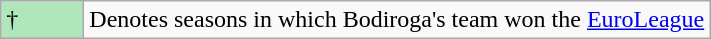<table class="wikitable">
<tr>
<td style="background:#AFE6BA; width:3em;">†</td>
<td>Denotes seasons in which Bodiroga's team won the <a href='#'>EuroLeague</a></td>
</tr>
</table>
